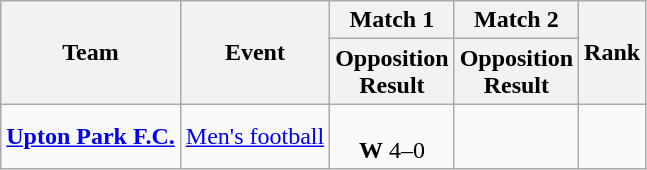<table class="wikitable" style="text-align:center">
<tr>
<th rowspan=2>Team</th>
<th rowspan=2>Event</th>
<th>Match 1</th>
<th>Match 2</th>
<th rowspan=2>Rank</th>
</tr>
<tr>
<th>Opposition <br> Result</th>
<th>Opposition <br> Result</th>
</tr>
<tr>
<td align=left><strong><a href='#'>Upton Park F.C.</a></strong></td>
<td><a href='#'>Men's football</a></td>
<td> <br> <strong>W</strong> 4–0</td>
<td></td>
<td></td>
</tr>
</table>
